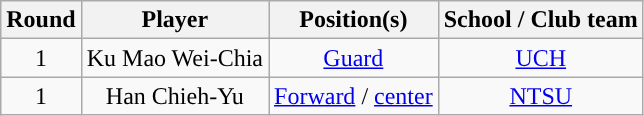<table class="wikitable sortable sortable">
<tr>
<th>Round</th>
<th>Player</th>
<th>Position(s)</th>
<th>School / Club team</th>
</tr>
<tr style="text-align: center">
<td>1</td>
<td>Ku Mao Wei-Chia</td>
<td><a href='#'>Guard</a></td>
<td><a href='#'>UCH</a></td>
</tr>
<tr style="text-align: center">
<td>1</td>
<td>Han Chieh-Yu</td>
<td><a href='#'>Forward</a> / <a href='#'>center</a></td>
<td><a href='#'>NTSU</a></td>
</tr>
</table>
